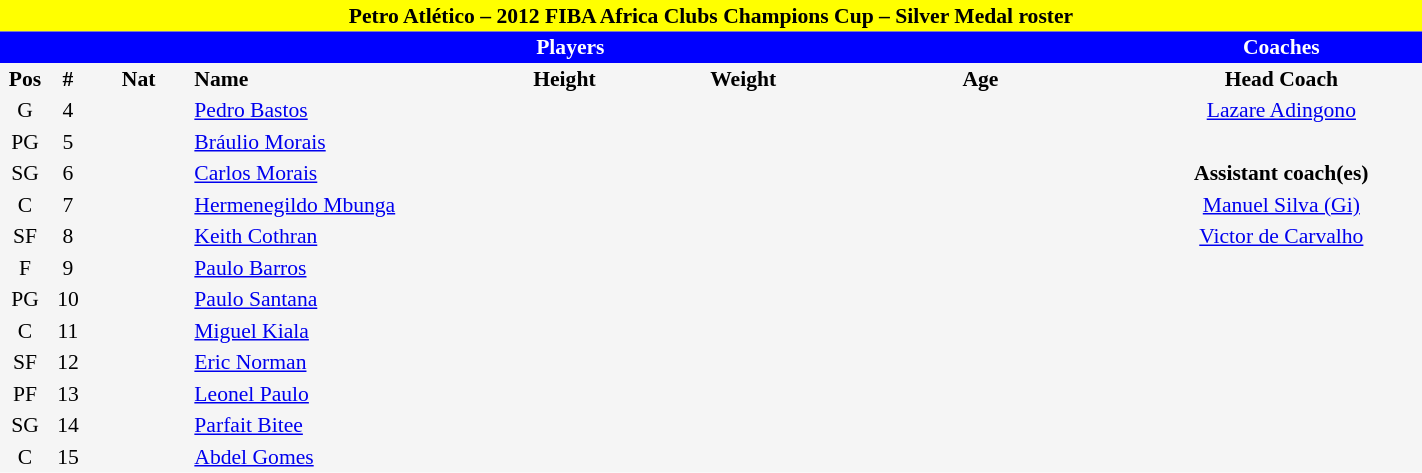<table border=0 cellpadding=2 cellspacing=0  |- bgcolor=#f5f5f5 style="text-align:center; font-size:90%;" width=75%>
<tr>
<td colspan="8" style="background: yellow; color: black"><strong>Petro Atlético – 2012 FIBA Africa Clubs Champions Cup – Silver Medal roster</strong></td>
</tr>
<tr>
<td colspan="7" style="background: blue; color: white"><strong>Players</strong></td>
<td style="background: blue; color: white"><strong>Coaches</strong></td>
</tr>
<tr style="background=#f5f5f5; color: black">
<th width=5px>Pos</th>
<th width=5px>#</th>
<th width=50px>Nat</th>
<th width=135px align=left>Name</th>
<th width=100px>Height</th>
<th width=75px>Weight</th>
<th width=160px>Age</th>
<th width=140px>Head Coach</th>
</tr>
<tr>
<td>G</td>
<td>4</td>
<td></td>
<td align=left><a href='#'>Pedro Bastos</a></td>
<td></td>
<td></td>
<td><span></span></td>
<td> <a href='#'>Lazare Adingono</a></td>
</tr>
<tr>
<td>PG</td>
<td>5</td>
<td></td>
<td align=left><a href='#'>Bráulio Morais</a></td>
<td><span></span></td>
<td><span></span></td>
<td><span></span></td>
</tr>
<tr>
<td>SG</td>
<td>6</td>
<td></td>
<td align=left><a href='#'>Carlos Morais</a></td>
<td><span></span></td>
<td><span></span></td>
<td><span></span></td>
<td><strong>Assistant coach(es)</strong></td>
</tr>
<tr>
<td>C</td>
<td>7</td>
<td></td>
<td align=left><a href='#'>Hermenegildo Mbunga</a></td>
<td><span></span></td>
<td><span></span></td>
<td><span></span></td>
<td> <a href='#'>Manuel Silva (Gi)</a></td>
</tr>
<tr>
<td>SF</td>
<td>8</td>
<td></td>
<td align=left><a href='#'>Keith Cothran</a></td>
<td><span></span></td>
<td></td>
<td><span></span></td>
<td> <a href='#'>Victor de Carvalho</a></td>
</tr>
<tr>
<td>F</td>
<td>9</td>
<td></td>
<td align=left><a href='#'>Paulo Barros</a></td>
<td><span></span></td>
<td></td>
<td><span></span></td>
</tr>
<tr>
<td>PG</td>
<td>10</td>
<td></td>
<td align=left><a href='#'>Paulo Santana</a></td>
<td><span></span></td>
<td><span></span></td>
<td><span></span></td>
</tr>
<tr>
<td>C</td>
<td>11</td>
<td></td>
<td align=left><a href='#'>Miguel Kiala</a></td>
<td><span></span></td>
<td><span></span></td>
<td><span></span></td>
</tr>
<tr>
<td>SF</td>
<td>12</td>
<td></td>
<td align=left><a href='#'>Eric Norman</a></td>
<td></td>
<td></td>
<td><span></span></td>
</tr>
<tr>
<td>PF</td>
<td>13</td>
<td></td>
<td align=left><a href='#'>Leonel Paulo</a></td>
<td><span></span></td>
<td><span></span></td>
<td><span></span></td>
</tr>
<tr>
<td>SG</td>
<td>14</td>
<td></td>
<td align=left><a href='#'>Parfait Bitee</a></td>
<td><span></span></td>
<td><span></span></td>
<td><span></span></td>
</tr>
<tr>
<td>C</td>
<td>15</td>
<td></td>
<td align=left><a href='#'>Abdel Gomes</a></td>
<td><span></span></td>
<td></td>
<td><span></span></td>
</tr>
</table>
